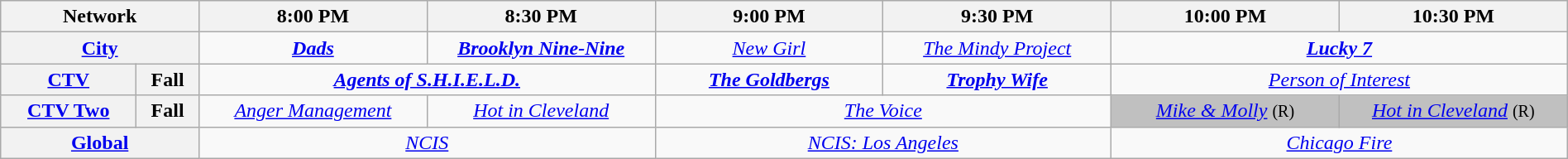<table class="wikitable" style="width:100%;margin-right:0;text-align:center">
<tr>
<th colspan="2" style="width:10%;">Network</th>
<th style="width:11.5%;">8:00 PM</th>
<th style="width:11.5%;">8:30 PM</th>
<th style="width:11.5%;">9:00 PM</th>
<th style="width:11.5%;">9:30 PM</th>
<th style="width:11.5%;">10:00 PM</th>
<th style="width:11.5%;">10:30 PM</th>
</tr>
<tr>
<th colspan="2"><a href='#'>City</a></th>
<td><strong><em><a href='#'>Dads</a></em></strong></td>
<td><strong><em><a href='#'>Brooklyn Nine-Nine</a></em></strong></td>
<td><em><a href='#'>New Girl</a></em></td>
<td><em><a href='#'>The Mindy Project</a></em></td>
<td colspan="2"><strong><em><a href='#'>Lucky 7</a></em></strong></td>
</tr>
<tr>
<th colspan="1"><a href='#'>CTV</a></th>
<th>Fall</th>
<td colspan="2"><strong><em><a href='#'>Agents of S.H.I.E.L.D.</a></em></strong></td>
<td><strong><em><a href='#'>The Goldbergs</a></em></strong></td>
<td><strong><em><a href='#'>Trophy Wife</a></em></strong></td>
<td colspan="2"><em><a href='#'>Person of Interest</a></em> </td>
</tr>
<tr>
<th colspan="1"><a href='#'>CTV Two</a></th>
<th>Fall</th>
<td><em><a href='#'>Anger Management</a></em></td>
<td><em><a href='#'>Hot in Cleveland</a></em></td>
<td colspan="2"><em><a href='#'>The Voice</a></em></td>
<td style="background:silver;"><em><a href='#'>Mike & Molly</a></em> <small>(R)</small></td>
<td style="background:silver;"><em><a href='#'>Hot in Cleveland</a></em> <small>(R)</small></td>
</tr>
<tr>
<th colspan="2"><a href='#'>Global</a></th>
<td colspan="2"><em><a href='#'>NCIS</a></em></td>
<td colspan="2"><em><a href='#'>NCIS: Los Angeles</a></em></td>
<td colspan="2"><em><a href='#'>Chicago Fire</a></em></td>
</tr>
</table>
